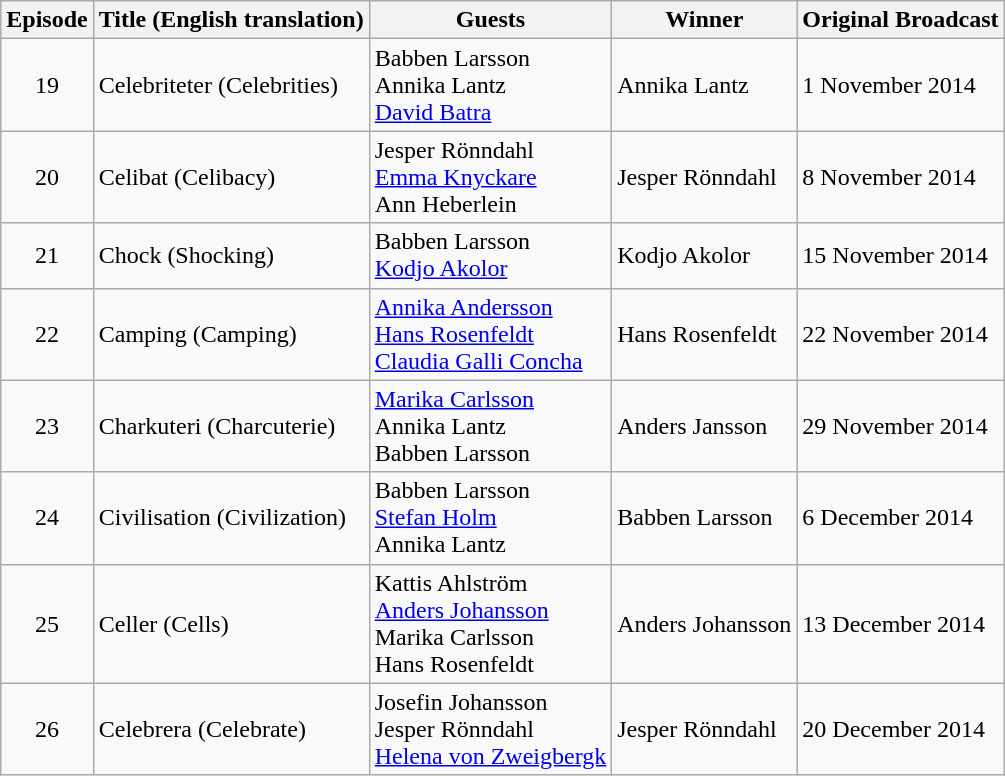<table class="wikitable">
<tr>
<th style="text-align: center;">Episode</th>
<th>Title (English translation)</th>
<th>Guests</th>
<th>Winner</th>
<th>Original Broadcast</th>
</tr>
<tr>
<td style="text-align: center;">19</td>
<td>Celebriteter (Celebrities)</td>
<td>Babben Larsson<br>Annika Lantz<br><a href='#'>David Batra</a></td>
<td>Annika Lantz</td>
<td>1 November 2014</td>
</tr>
<tr>
<td style="text-align: center;">20</td>
<td>Celibat (Celibacy)</td>
<td>Jesper Rönndahl<br><a href='#'>Emma Knyckare</a><br>Ann Heberlein</td>
<td>Jesper Rönndahl</td>
<td>8 November 2014</td>
</tr>
<tr>
<td style="text-align: center;">21</td>
<td>Chock (Shocking)</td>
<td>Babben Larsson<br><a href='#'>Kodjo Akolor</a><br></td>
<td>Kodjo Akolor</td>
<td>15 November 2014</td>
</tr>
<tr>
<td style="text-align: center;">22</td>
<td>Camping (Camping)</td>
<td><a href='#'>Annika Andersson</a><br><a href='#'>Hans Rosenfeldt</a><br><a href='#'>Claudia Galli Concha</a></td>
<td>Hans Rosenfeldt</td>
<td>22 November 2014</td>
</tr>
<tr>
<td style="text-align: center;">23</td>
<td>Charkuteri (Charcuterie)</td>
<td><a href='#'>Marika Carlsson</a><br>Annika Lantz<br>Babben Larsson</td>
<td>Anders Jansson</td>
<td>29 November 2014</td>
</tr>
<tr>
<td style="text-align: center;">24</td>
<td>Civilisation (Civilization)</td>
<td>Babben Larsson<br><a href='#'>Stefan Holm</a><br>Annika Lantz</td>
<td>Babben Larsson</td>
<td>6 December 2014</td>
</tr>
<tr>
<td style="text-align: center;">25</td>
<td>Celler (Cells)</td>
<td>Kattis Ahlström<br><a href='#'>Anders Johansson</a><br>Marika Carlsson<br>Hans Rosenfeldt</td>
<td>Anders Johansson</td>
<td>13 December 2014</td>
</tr>
<tr>
<td style="text-align: center;">26</td>
<td>Celebrera (Celebrate)</td>
<td>Josefin Johansson<br>Jesper Rönndahl<br><a href='#'>Helena von Zweigbergk</a></td>
<td>Jesper Rönndahl</td>
<td>20 December 2014</td>
</tr>
</table>
